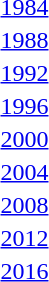<table>
<tr>
<td><a href='#'>1984</a></td>
<td></td>
<td></td>
<td></td>
</tr>
<tr>
<td><a href='#'>1988</a></td>
<td></td>
<td></td>
<td></td>
</tr>
<tr>
<td><a href='#'>1992</a></td>
<td></td>
<td></td>
<td></td>
</tr>
<tr>
<td><a href='#'>1996</a></td>
<td></td>
<td></td>
<td></td>
</tr>
<tr>
<td><a href='#'>2000</a></td>
<td></td>
<td></td>
<td></td>
</tr>
<tr>
<td><a href='#'>2004</a></td>
<td></td>
<td></td>
<td></td>
</tr>
<tr>
<td><a href='#'>2008</a></td>
<td></td>
<td></td>
<td></td>
</tr>
<tr>
<td><a href='#'>2012</a></td>
<td></td>
<td></td>
<td></td>
</tr>
<tr>
<td><a href='#'>2016</a></td>
<td></td>
<td></td>
<td></td>
</tr>
</table>
